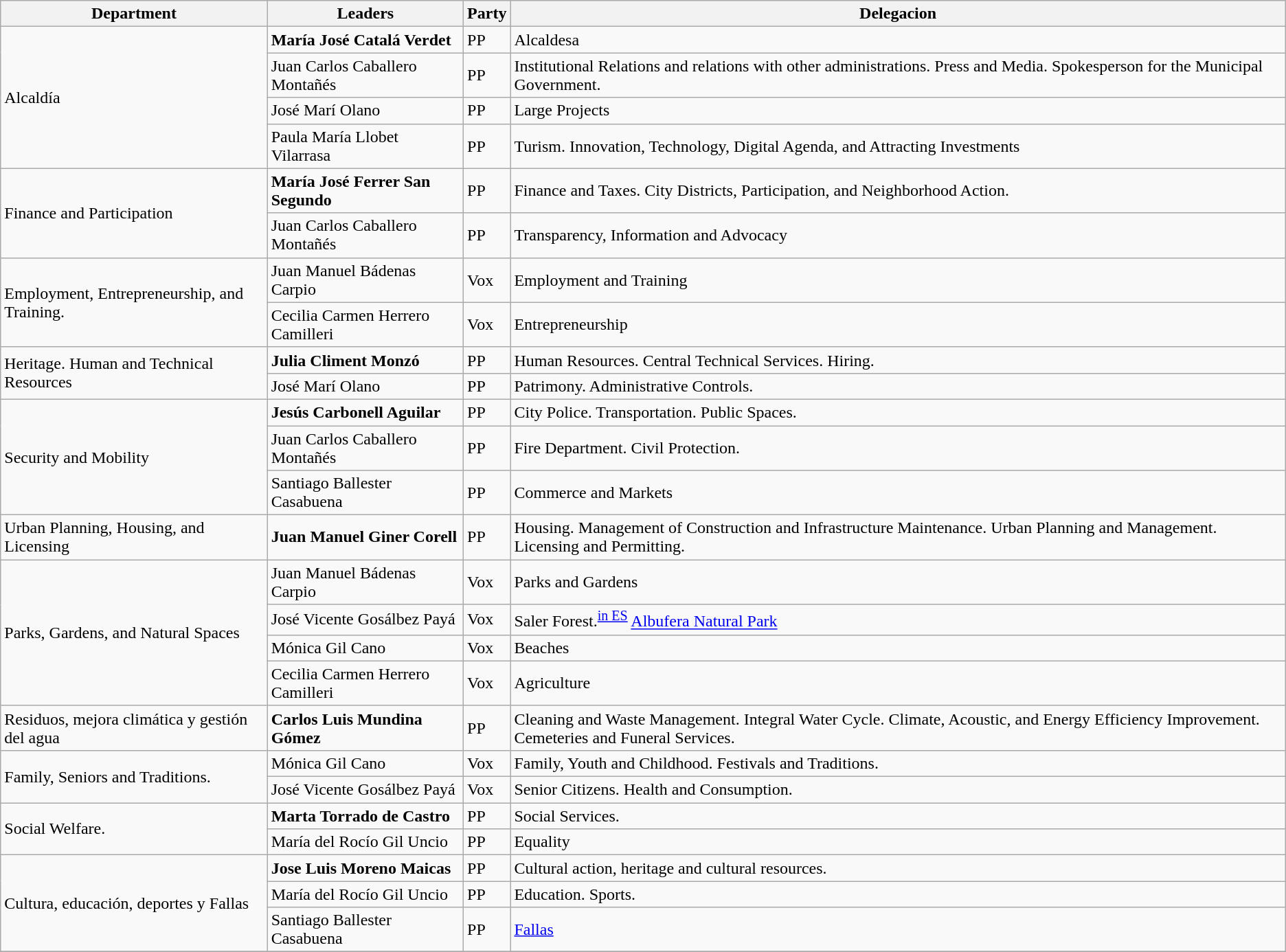<table class="wikitable">
<tr>
<th>Department</th>
<th>Leaders</th>
<th>Party</th>
<th>Delegacion</th>
</tr>
<tr>
<td rowspan="4">Alcaldía</td>
<td><strong>María José Catalá Verdet</strong></td>
<td>PP</td>
<td>Alcaldesa</td>
</tr>
<tr>
<td>Juan Carlos Caballero Montañés</td>
<td>PP</td>
<td>Institutional Relations and relations with other administrations. Press and Media. Spokesperson for the Municipal Government.</td>
</tr>
<tr>
<td>José Marí Olano</td>
<td>PP</td>
<td>Large Projects</td>
</tr>
<tr>
<td>Paula María Llobet Vilarrasa</td>
<td>PP</td>
<td>Turism. Innovation, Technology, Digital Agenda, and Attracting Investments</td>
</tr>
<tr>
<td rowspan="2">Finance and Participation</td>
<td><strong>María José Ferrer San Segundo</strong></td>
<td>PP</td>
<td>Finance and Taxes. City Districts, Participation, and Neighborhood Action.</td>
</tr>
<tr>
<td>Juan Carlos Caballero Montañés</td>
<td>PP</td>
<td>Transparency, Information and Advocacy</td>
</tr>
<tr>
<td rowspan="2">Employment, Entrepreneurship, and Training.</td>
<td>Juan Manuel Bádenas Carpio</td>
<td>Vox</td>
<td>Employment and Training</td>
</tr>
<tr>
<td>Cecilia Carmen Herrero Camilleri</td>
<td>Vox</td>
<td>Entrepreneurship</td>
</tr>
<tr>
<td rowspan="2">Heritage. Human and Technical Resources</td>
<td><strong>Julia Climent Monzó</strong></td>
<td>PP</td>
<td>Human Resources. Central Technical Services. Hiring.</td>
</tr>
<tr>
<td>José Marí Olano</td>
<td>PP</td>
<td>Patrimony. Administrative Controls.</td>
</tr>
<tr>
<td rowspan="3">Security and Mobility</td>
<td><strong>Jesús Carbonell Aguilar</strong></td>
<td>PP</td>
<td>City Police. Transportation. Public Spaces.</td>
</tr>
<tr>
<td>Juan Carlos Caballero Montañés</td>
<td>PP</td>
<td>Fire Department. Civil Protection.</td>
</tr>
<tr>
<td>Santiago Ballester Casabuena</td>
<td>PP</td>
<td>Commerce and Markets</td>
</tr>
<tr>
<td>Urban Planning, Housing, and Licensing</td>
<td><strong>Juan Manuel Giner Corell</strong></td>
<td>PP</td>
<td>Housing. Management of Construction and Infrastructure Maintenance. Urban Planning and Management. Licensing and Permitting.</td>
</tr>
<tr>
<td rowspan="4">Parks, Gardens, and Natural Spaces</td>
<td>Juan Manuel Bádenas Carpio</td>
<td>Vox</td>
<td>Parks and Gardens</td>
</tr>
<tr>
<td>José Vicente Gosálbez Payá</td>
<td>Vox</td>
<td>Saler Forest.<sup><a href='#'>in ES</a></sup> <a href='#'>Albufera Natural Park</a></td>
</tr>
<tr>
<td>Mónica Gil Cano</td>
<td>Vox</td>
<td>Beaches</td>
</tr>
<tr>
<td>Cecilia Carmen Herrero Camilleri</td>
<td>Vox</td>
<td>Agriculture</td>
</tr>
<tr>
<td>Residuos, mejora climática y gestión del agua</td>
<td><strong>Carlos Luis Mundina Gómez</strong></td>
<td>PP</td>
<td>Cleaning and Waste Management. Integral Water Cycle. Climate, Acoustic, and Energy Efficiency Improvement. Cemeteries and Funeral Services.</td>
</tr>
<tr>
<td rowspan="2">Family, Seniors and Traditions.</td>
<td>Mónica Gil Cano</td>
<td>Vox</td>
<td>Family, Youth and Childhood. Festivals and Traditions.</td>
</tr>
<tr>
<td>José Vicente Gosálbez Payá</td>
<td>Vox</td>
<td>Senior Citizens. Health and Consumption.</td>
</tr>
<tr>
<td rowspan="2">Social Welfare.</td>
<td><strong>Marta Torrado de Castro</strong></td>
<td>PP</td>
<td>Social Services.</td>
</tr>
<tr>
<td>María del Rocío Gil Uncio</td>
<td>PP</td>
<td>Equality</td>
</tr>
<tr>
<td rowspan="3">Cultura, educación, deportes y Fallas</td>
<td><strong>Jose Luis Moreno Maicas</strong></td>
<td>PP</td>
<td>Cultural action, heritage and cultural resources.</td>
</tr>
<tr>
<td>María del Rocío Gil Uncio</td>
<td>PP</td>
<td>Education. Sports.</td>
</tr>
<tr>
<td>Santiago Ballester Casabuena</td>
<td>PP</td>
<td><a href='#'>Fallas</a></td>
</tr>
<tr>
</tr>
</table>
